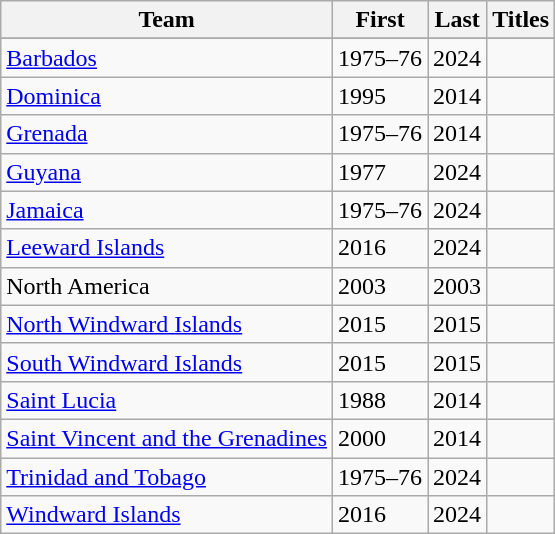<table class="wikitable sortable plainrowheaders" style="text-align:center;">
<tr>
<th scope="col">Team</th>
<th scope="col">First</th>
<th scope="col">Last</th>
<th scope="col">Titles</th>
</tr>
<tr bgcolor="#efefef">
</tr>
<tr align="left">
<td><a href='#'>Barbados</a></td>
<td>1975–76</td>
<td>2024</td>
<td></td>
</tr>
<tr align="left">
<td><a href='#'>Dominica</a></td>
<td>1995</td>
<td>2014</td>
<td></td>
</tr>
<tr align="left">
<td><a href='#'>Grenada</a></td>
<td>1975–76</td>
<td>2014</td>
<td></td>
</tr>
<tr align="left">
<td><a href='#'>Guyana</a></td>
<td>1977</td>
<td>2024</td>
<td></td>
</tr>
<tr align="left">
<td><a href='#'>Jamaica</a></td>
<td>1975–76</td>
<td>2024</td>
<td></td>
</tr>
<tr align="left">
<td><a href='#'>Leeward Islands</a></td>
<td>2016</td>
<td>2024</td>
<td></td>
</tr>
<tr align="left">
<td>North America</td>
<td>2003</td>
<td>2003</td>
<td></td>
</tr>
<tr align="left">
<td><a href='#'>North Windward Islands</a></td>
<td>2015</td>
<td>2015</td>
<td></td>
</tr>
<tr align="left">
<td><a href='#'>South Windward Islands</a></td>
<td>2015</td>
<td>2015</td>
<td></td>
</tr>
<tr align="left">
<td><a href='#'>Saint Lucia</a></td>
<td>1988</td>
<td>2014</td>
<td></td>
</tr>
<tr align="left">
<td><a href='#'>Saint Vincent and the Grenadines</a></td>
<td>2000</td>
<td>2014</td>
<td></td>
</tr>
<tr align="left">
<td><a href='#'>Trinidad and Tobago</a></td>
<td>1975–76</td>
<td>2024</td>
<td></td>
</tr>
<tr align="left">
<td><a href='#'>Windward Islands</a></td>
<td>2016</td>
<td>2024</td>
<td></td>
</tr>
</table>
